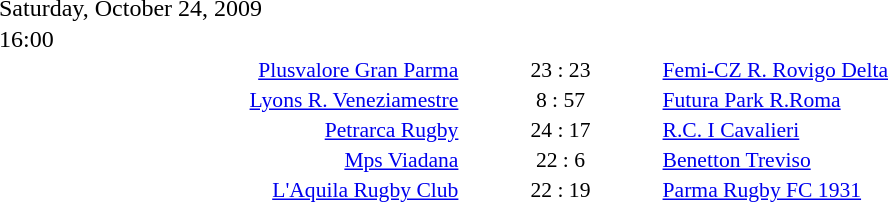<table style="width:70%;" cellspacing="1">
<tr>
<th width=35%></th>
<th width=15%></th>
<th></th>
</tr>
<tr>
<td>Saturday, October 24, 2009</td>
</tr>
<tr>
<td>16:00</td>
</tr>
<tr style=font-size:90%>
<td align=right><a href='#'>Plusvalore Gran Parma</a></td>
<td align=center>23 : 23</td>
<td><a href='#'>Femi-CZ R. Rovigo Delta</a></td>
</tr>
<tr style=font-size:90%>
<td align=right><a href='#'>Lyons R. Veneziamestre</a></td>
<td align=center>8 : 57</td>
<td><a href='#'>Futura Park R.Roma</a></td>
</tr>
<tr style=font-size:90%>
<td align=right><a href='#'>Petrarca Rugby</a></td>
<td align=center>24 : 17</td>
<td><a href='#'>R.C. I Cavalieri</a></td>
</tr>
<tr style=font-size:90%>
<td align=right><a href='#'>Mps Viadana</a></td>
<td align=center>22 : 6</td>
<td><a href='#'>Benetton Treviso</a></td>
</tr>
<tr style=font-size:90%>
<td align=right><a href='#'>L'Aquila Rugby Club</a></td>
<td align=center>22 : 19</td>
<td><a href='#'>Parma Rugby FC 1931</a></td>
</tr>
</table>
